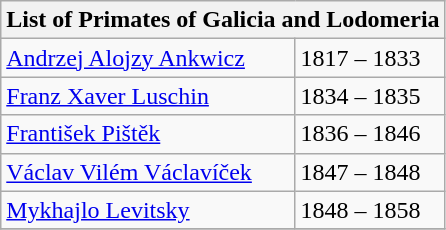<table class="wikitable">
<tr>
<th colspan=3>List of Primates of Galicia and Lodomeria</th>
</tr>
<tr>
<td><a href='#'>Andrzej Alojzy Ankwicz</a></td>
<td>1817 – 1833</td>
</tr>
<tr>
<td><a href='#'>Franz Xaver Luschin</a></td>
<td>1834 – 1835</td>
</tr>
<tr>
<td><a href='#'>František Pištěk</a></td>
<td>1836 – 1846</td>
</tr>
<tr>
<td><a href='#'>Václav Vilém Václavíček</a></td>
<td>1847 – 1848</td>
</tr>
<tr>
<td><a href='#'>Mykhajlo Levitsky</a></td>
<td>1848 – 1858</td>
</tr>
<tr>
</tr>
</table>
